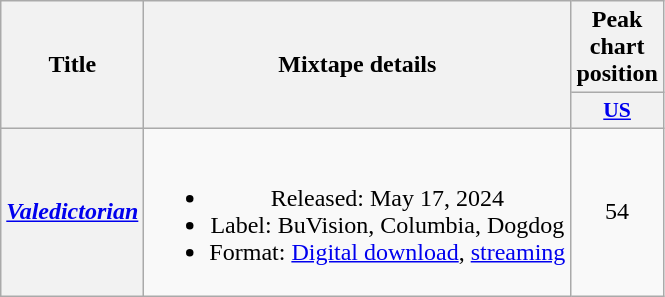<table class="wikitable plainrowheaders" style="text-align:center;">
<tr>
<th scope="col" rowspan="2">Title</th>
<th scope="col" rowspan="2">Mixtape details</th>
<th scope="col">Peak chart position</th>
</tr>
<tr>
<th scope="col" style="width:2.5em;font-size:90%;"><a href='#'>US</a><br></th>
</tr>
<tr>
<th scope="row"><em><a href='#'>Valedictorian</a></em></th>
<td><br><ul><li>Released: May 17, 2024</li><li>Label: BuVision, Columbia, Dogdog</li><li>Format: <a href='#'>Digital download</a>, <a href='#'>streaming</a></li></ul></td>
<td>54</td>
</tr>
</table>
